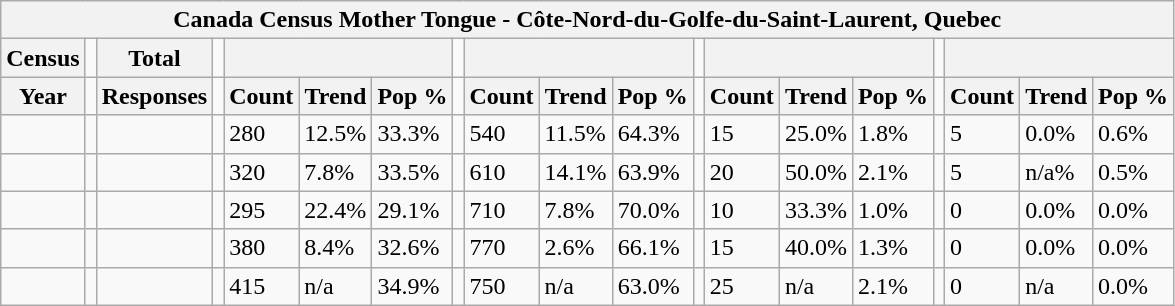<table class="wikitable">
<tr>
<th colspan="19">Canada Census Mother Tongue - Côte-Nord-du-Golfe-du-Saint-Laurent, Quebec</th>
</tr>
<tr>
<th>Census</th>
<td></td>
<th>Total</th>
<td colspan="1"></td>
<th colspan="3"></th>
<td colspan="1"></td>
<th colspan="3"></th>
<td colspan="1"></td>
<th colspan="3"></th>
<td colspan="1"></td>
<th colspan="3"></th>
</tr>
<tr>
<th>Year</th>
<td></td>
<th>Responses</th>
<td></td>
<th>Count</th>
<th>Trend</th>
<th>Pop %</th>
<td></td>
<th>Count</th>
<th>Trend</th>
<th>Pop %</th>
<td></td>
<th>Count</th>
<th>Trend</th>
<th>Pop %</th>
<td></td>
<th>Count</th>
<th>Trend</th>
<th>Pop %</th>
</tr>
<tr>
<td></td>
<td></td>
<td></td>
<td></td>
<td>280</td>
<td> 12.5%</td>
<td>33.3%</td>
<td></td>
<td>540</td>
<td> 11.5%</td>
<td>64.3%</td>
<td></td>
<td>15</td>
<td> 25.0%</td>
<td>1.8%</td>
<td></td>
<td>5</td>
<td> 0.0%</td>
<td>0.6%</td>
</tr>
<tr>
<td></td>
<td></td>
<td></td>
<td></td>
<td>320</td>
<td> 7.8%</td>
<td>33.5%</td>
<td></td>
<td>610</td>
<td> 14.1%</td>
<td>63.9%</td>
<td></td>
<td>20</td>
<td> 50.0%</td>
<td>2.1%</td>
<td></td>
<td>5</td>
<td> n/a%</td>
<td>0.5%</td>
</tr>
<tr>
<td></td>
<td></td>
<td></td>
<td></td>
<td>295</td>
<td> 22.4%</td>
<td>29.1%</td>
<td></td>
<td>710</td>
<td> 7.8%</td>
<td>70.0%</td>
<td></td>
<td>10</td>
<td> 33.3%</td>
<td>1.0%</td>
<td></td>
<td>0</td>
<td> 0.0%</td>
<td>0.0%</td>
</tr>
<tr>
<td></td>
<td></td>
<td></td>
<td></td>
<td>380</td>
<td> 8.4%</td>
<td>32.6%</td>
<td></td>
<td>770</td>
<td> 2.6%</td>
<td>66.1%</td>
<td></td>
<td>15</td>
<td> 40.0%</td>
<td>1.3%</td>
<td></td>
<td>0</td>
<td> 0.0%</td>
<td>0.0%</td>
</tr>
<tr>
<td></td>
<td></td>
<td></td>
<td></td>
<td>415</td>
<td>n/a</td>
<td>34.9%</td>
<td></td>
<td>750</td>
<td>n/a</td>
<td>63.0%</td>
<td></td>
<td>25</td>
<td>n/a</td>
<td>2.1%</td>
<td></td>
<td>0</td>
<td>n/a</td>
<td>0.0%</td>
</tr>
</table>
